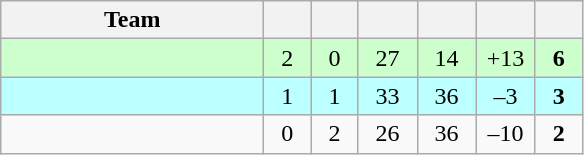<table class="wikitable" style="text-align:center;">
<tr>
<th style="width:10.5em;">Team</th>
<th style="width:1.5em;"></th>
<th style="width:1.5em;"></th>
<th style="width:2.0em;"></th>
<th style="width:2.0em;"></th>
<th style="width:2.0em;"></th>
<th style="width:1.5em;"></th>
</tr>
<tr bgcolor=#cfc>
<td align="left"></td>
<td>2</td>
<td>0</td>
<td>27</td>
<td>14</td>
<td>+13</td>
<td><strong>6</strong></td>
</tr>
<tr bgcolor=#bff>
<td align="left"></td>
<td>1</td>
<td>1</td>
<td>33</td>
<td>36</td>
<td>–3</td>
<td><strong>3</strong></td>
</tr>
<tr>
<td align="left"></td>
<td>0</td>
<td>2</td>
<td>26</td>
<td>36</td>
<td>–10</td>
<td><strong>2</strong></td>
</tr>
</table>
